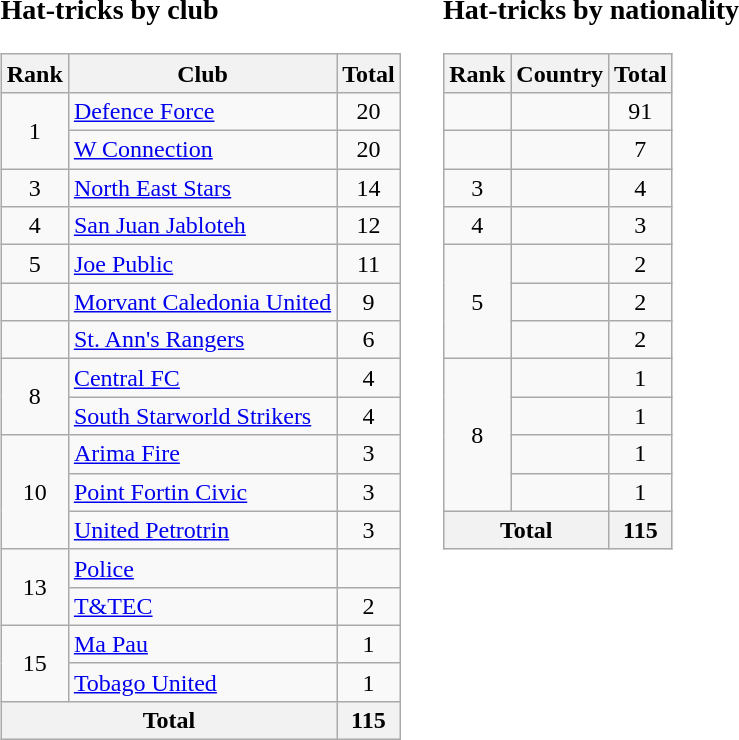<table>
<tr>
<td valign="top"><br><h3>Hat-tricks by club</h3><table class="wikitable sortable">
<tr>
<th class="unsortable">Rank</th>
<th>Club</th>
<th>Total</th>
</tr>
<tr>
<td rowspan=2 style="text-align:center;">1</td>
<td><a href='#'>Defence Force</a></td>
<td align="center">20</td>
</tr>
<tr>
<td><a href='#'>W Connection</a></td>
<td align="center">20</td>
</tr>
<tr>
<td rowspan=1 style="text-align:center;">3</td>
<td><a href='#'>North East Stars</a></td>
<td align="center">14</td>
</tr>
<tr>
<td rowspan=1 style="text-align:center;">4</td>
<td><a href='#'>San Juan Jabloteh</a></td>
<td align="center">12</td>
</tr>
<tr>
<td rowspan=1 style="text-align:center;">5</td>
<td><a href='#'>Joe Public</a></td>
<td align="center">11</td>
</tr>
<tr>
<td></td>
<td><a href='#'>Morvant Caledonia United</a></td>
<td align="center">9</td>
</tr>
<tr>
<td></td>
<td><a href='#'>St. Ann's Rangers</a></td>
<td align="center">6</td>
</tr>
<tr>
<td rowspan=2 style="text-align:center;">8</td>
<td><a href='#'>Central FC</a></td>
<td align="center">4</td>
</tr>
<tr>
<td><a href='#'>South Starworld Strikers</a></td>
<td align="center">4</td>
</tr>
<tr>
<td rowspan=3 style="text-align:center;">10</td>
<td><a href='#'>Arima Fire</a></td>
<td align="center">3</td>
</tr>
<tr>
<td><a href='#'>Point Fortin Civic</a></td>
<td align="center">3</td>
</tr>
<tr>
<td><a href='#'>United Petrotrin</a></td>
<td align="center">3</td>
</tr>
<tr>
<td rowspan=2 style="text-align:center;">13</td>
<td><a href='#'>Police</a></td>
<td></td>
</tr>
<tr>
<td><a href='#'>T&TEC</a></td>
<td align="center">2</td>
</tr>
<tr>
<td rowspan=2 style="text-align:center;">15</td>
<td><a href='#'>Ma Pau</a></td>
<td align="center">1</td>
</tr>
<tr>
<td><a href='#'>Tobago United</a></td>
<td align="center">1</td>
</tr>
<tr>
<th colspan=2>Total</th>
<th>115</th>
</tr>
</table>
</td>
<td valign="top"></td>
<td valign="top"></td>
<td valign="top"><br><h3>Hat-tricks by nationality</h3><table class="wikitable sortable">
<tr>
<th class="unsortable">Rank</th>
<th>Country</th>
<th>Total</th>
</tr>
<tr>
<td></td>
<td></td>
<td align="center">91</td>
</tr>
<tr>
<td></td>
<td></td>
<td align="center">7</td>
</tr>
<tr>
<td rowspan="1" style="text-align:center;">3</td>
<td></td>
<td align="center">4</td>
</tr>
<tr>
<td rowspan="1" style="text-align:center;">4</td>
<td></td>
<td align="center">3</td>
</tr>
<tr>
<td rowspan="3" style="text-align:center;">5</td>
<td></td>
<td align="center">2</td>
</tr>
<tr>
<td></td>
<td align="center">2</td>
</tr>
<tr>
<td></td>
<td align="center">2</td>
</tr>
<tr>
<td rowspan="4" style="text-align:center;">8</td>
<td></td>
<td align="center">1</td>
</tr>
<tr>
<td></td>
<td align="center">1</td>
</tr>
<tr>
<td></td>
<td align="center">1</td>
</tr>
<tr>
<td></td>
<td align="center">1</td>
</tr>
<tr>
<th colspan="2">Total</th>
<th>115</th>
</tr>
</table>
</td>
</tr>
</table>
